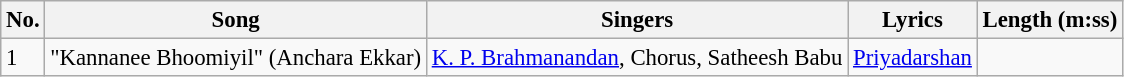<table class="wikitable" style="font-size:95%;">
<tr>
<th>No.</th>
<th>Song</th>
<th>Singers</th>
<th>Lyrics</th>
<th>Length (m:ss)</th>
</tr>
<tr>
<td>1</td>
<td>"Kannanee Bhoomiyil" (Anchara Ekkar)</td>
<td><a href='#'>K. P. Brahmanandan</a>, Chorus, Satheesh Babu</td>
<td><a href='#'>Priyadarshan</a></td>
<td></td>
</tr>
</table>
